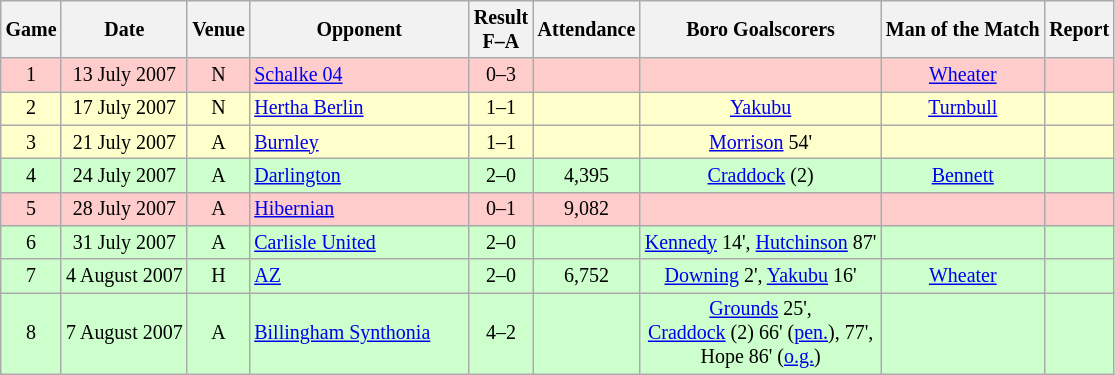<table class="wikitable" style="text-align:center; font-size: smaller;">
<tr>
<th>Game</th>
<th>Date</th>
<th>Venue</th>
<th width="140px">Opponent</th>
<th>Result<br>F–A</th>
<th>Attendance</th>
<th>Boro Goalscorers</th>
<th>Man of the Match</th>
<th>Report</th>
</tr>
<tr bgcolor="#FFCCCC">
<td>1</td>
<td>13 July 2007</td>
<td>N</td>
<td align="left"> <a href='#'>Schalke 04</a></td>
<td>0–3</td>
<td></td>
<td></td>
<td><a href='#'>Wheater</a></td>
<td></td>
</tr>
<tr bgcolor="#FFFFCC">
<td>2</td>
<td>17 July 2007</td>
<td>N</td>
<td align="left"> <a href='#'>Hertha Berlin</a></td>
<td>1–1</td>
<td></td>
<td><a href='#'>Yakubu</a></td>
<td><a href='#'>Turnbull</a></td>
<td></td>
</tr>
<tr bgcolor="#FFFFCC">
<td>3</td>
<td>21 July 2007</td>
<td>A</td>
<td align="left"> <a href='#'>Burnley</a></td>
<td>1–1</td>
<td></td>
<td><a href='#'>Morrison</a> 54'</td>
<td></td>
<td></td>
</tr>
<tr bgcolor="#CCFFCC">
<td>4</td>
<td>24 July 2007</td>
<td>A</td>
<td align="left"> <a href='#'>Darlington</a></td>
<td>2–0</td>
<td>4,395</td>
<td><a href='#'>Craddock</a> (2)</td>
<td><a href='#'>Bennett</a></td>
<td></td>
</tr>
<tr bgcolor="#FFCCCC">
<td>5</td>
<td>28 July 2007</td>
<td>A</td>
<td align="left"> <a href='#'>Hibernian</a></td>
<td>0–1</td>
<td>9,082</td>
<td></td>
<td></td>
<td></td>
</tr>
<tr bgcolor="#CCFFCC">
<td>6</td>
<td>31 July 2007</td>
<td>A</td>
<td align="left"> <a href='#'>Carlisle United</a></td>
<td>2–0</td>
<td></td>
<td><a href='#'>Kennedy</a> 14', <a href='#'>Hutchinson</a> 87'</td>
<td></td>
<td></td>
</tr>
<tr bgcolor="#CCFFCC">
<td>7</td>
<td>4 August 2007</td>
<td>H</td>
<td align="left"> <a href='#'>AZ</a></td>
<td>2–0</td>
<td>6,752</td>
<td><a href='#'>Downing</a> 2', <a href='#'>Yakubu</a> 16'</td>
<td><a href='#'>Wheater</a></td>
<td></td>
</tr>
<tr bgcolor="#CCFFCC">
<td>8</td>
<td>7 August 2007</td>
<td>A</td>
<td align="left"> <a href='#'>Billingham Synthonia</a></td>
<td>4–2</td>
<td></td>
<td><a href='#'>Grounds</a> 25',<br><a href='#'>Craddock</a> (2) 66' (<a href='#'>pen.</a>), 77',<br>Hope 86' (<a href='#'>o.g.</a>)</td>
<td></td>
<td></td>
</tr>
</table>
